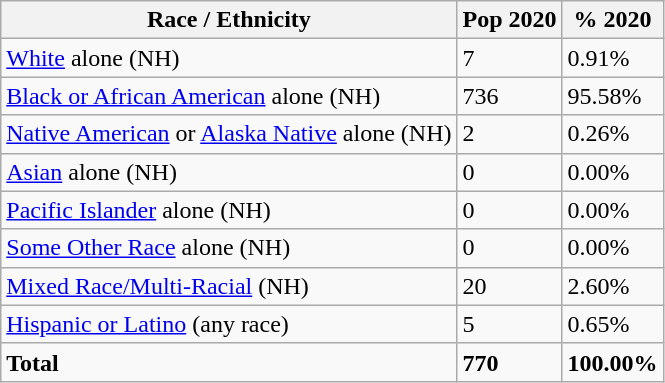<table class="wikitable">
<tr>
<th>Race / Ethnicity</th>
<th>Pop 2020</th>
<th>% 2020</th>
</tr>
<tr>
<td><a href='#'>White</a> alone (NH)</td>
<td>7</td>
<td>0.91%</td>
</tr>
<tr>
<td><a href='#'>Black or African American</a> alone (NH)</td>
<td>736</td>
<td>95.58%</td>
</tr>
<tr>
<td><a href='#'>Native American</a> or <a href='#'>Alaska Native</a> alone (NH)</td>
<td>2</td>
<td>0.26%</td>
</tr>
<tr>
<td><a href='#'>Asian</a> alone (NH)</td>
<td>0</td>
<td>0.00%</td>
</tr>
<tr>
<td><a href='#'>Pacific Islander</a> alone (NH)</td>
<td>0</td>
<td>0.00%</td>
</tr>
<tr>
<td><a href='#'>Some Other Race</a> alone (NH)</td>
<td>0</td>
<td>0.00%</td>
</tr>
<tr>
<td><a href='#'>Mixed Race/Multi-Racial</a> (NH)</td>
<td>20</td>
<td>2.60%</td>
</tr>
<tr>
<td><a href='#'>Hispanic or Latino</a> (any race)</td>
<td>5</td>
<td>0.65%</td>
</tr>
<tr>
<td><strong>Total</strong></td>
<td><strong>770</strong></td>
<td><strong>100.00%</strong></td>
</tr>
</table>
